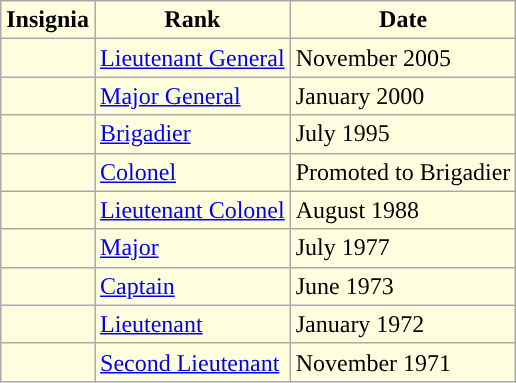<table class="wikitable">
<tr>
<th style="background:#FFFFE0">Insignia</th>
<th style="background:#FFFFE0">Rank</th>
<th style="background:#FFFFE0">Date</th>
</tr>
<tr>
<td style="background:#FFFFE0"> </td>
<td style="background:#FFFFE0"><a href='#'>Lieutenant General</a></td>
<td style="background:#FFFFE0">November 2005</td>
</tr>
<tr>
<td style="background:#FFFFE0"> </td>
<td style="background:#FFFFE0"><a href='#'>Major General</a></td>
<td style="background:#FFFFE0">January 2000</td>
</tr>
<tr>
<td style="background:#FFFFE0"> </td>
<td style="background:#FFFFE0"><a href='#'>Brigadier</a></td>
<td style="background:#FFFFE0">July 1995</td>
</tr>
<tr>
<td style="background:#FFFFE0"></td>
<td style="background:#FFFFE0"><a href='#'>Colonel</a></td>
<td style="background:#FFFFE0">Promoted to Brigadier</td>
</tr>
<tr>
<td style="background:#FFFFE0"></td>
<td style="background:#FFFFE0"><a href='#'>Lieutenant Colonel</a></td>
<td style="background:#FFFFE0">August 1988</td>
</tr>
<tr>
<td style="background:#FFFFE0"></td>
<td style="background:#FFFFE0"><a href='#'>Major</a></td>
<td style="background:#FFFFE0">July 1977</td>
</tr>
<tr>
<td style="background:#FFFFE0"></td>
<td style="background:#FFFFE0"><a href='#'>Captain</a></td>
<td style="background:#FFFFE0">June 1973</td>
</tr>
<tr>
<td style="background:#FFFFE0"></td>
<td style="background:#FFFFE0"><a href='#'>Lieutenant</a></td>
<td style="background:#FFFFE0">January 1972</td>
</tr>
<tr>
<td style="background:#FFFFE0"></td>
<td style="background:#FFFFE0"><a href='#'>Second Lieutenant</a></td>
<td style="background:#FFFFE0">November 1971</td>
</tr>
</table>
